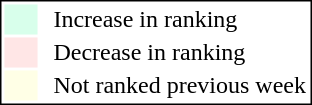<table style="border:1px solid black; float:right;">
<tr>
<td style="background:#D8FFEB; width:20px;"></td>
<td> </td>
<td>Increase in ranking</td>
</tr>
<tr>
<td style="background:#FFE6E6; width:20px;"></td>
<td> </td>
<td>Decrease in ranking</td>
</tr>
<tr>
<td style="background:#FFFFE6; width:20px;"></td>
<td> </td>
<td>Not ranked previous week</td>
</tr>
</table>
